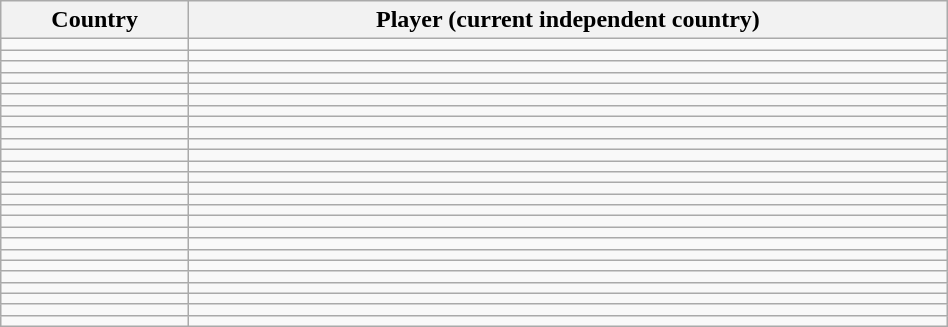<table class="wikitable sortable" style="text-align:center; width: 50%;">
<tr>
<th>Country</th>
<th>Player (current independent country)</th>
</tr>
<tr>
<td></td>
<td></td>
</tr>
<tr>
<td></td>
<td></td>
</tr>
<tr>
<td></td>
<td></td>
</tr>
<tr>
<td></td>
<td></td>
</tr>
<tr>
<td></td>
<td></td>
</tr>
<tr>
<td></td>
<td></td>
</tr>
<tr>
<td></td>
<td></td>
</tr>
<tr>
<td></td>
<td></td>
</tr>
<tr>
<td></td>
<td></td>
</tr>
<tr>
<td></td>
<td></td>
</tr>
<tr>
<td></td>
<td></td>
</tr>
<tr>
<td></td>
<td></td>
</tr>
<tr>
<td></td>
<td></td>
</tr>
<tr>
<td></td>
<td></td>
</tr>
<tr>
<td></td>
<td></td>
</tr>
<tr>
<td></td>
<td></td>
</tr>
<tr>
<td></td>
<td></td>
</tr>
<tr>
<td></td>
<td></td>
</tr>
<tr>
<td></td>
<td></td>
</tr>
<tr>
<td></td>
<td></td>
</tr>
<tr>
<td></td>
<td></td>
</tr>
<tr>
<td></td>
<td></td>
</tr>
<tr>
<td></td>
<td></td>
</tr>
<tr>
<td></td>
<td></td>
</tr>
<tr>
<td></td>
<td></td>
</tr>
<tr>
<td></td>
<td></td>
</tr>
</table>
